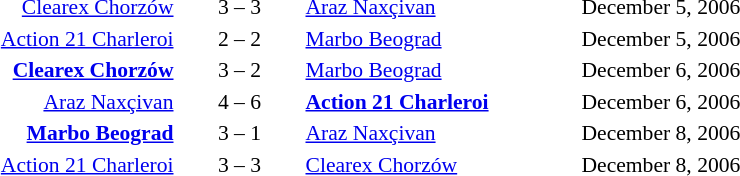<table style="text-align:center; font-size:90%">
<tr>
<th width=180></th>
<th width=80></th>
<th width=180></th>
<th width=200></th>
</tr>
<tr>
<td align=right><a href='#'>Clearex Chorzów</a> </td>
<td align=center>3 – 3</td>
<td align=left> <a href='#'>Araz Naxçivan</a></td>
<td align=left>December 5, 2006</td>
</tr>
<tr>
<td align=right><a href='#'>Action 21 Charleroi</a> </td>
<td align=center>2 – 2</td>
<td align=left> <a href='#'>Marbo Beograd</a></td>
<td align=left>December 5, 2006</td>
</tr>
<tr>
<td align=right><strong><a href='#'>Clearex Chorzów</a></strong> </td>
<td align=center>3 – 2</td>
<td align=left> <a href='#'>Marbo Beograd</a></td>
<td align=left>December 6, 2006</td>
</tr>
<tr>
<td align=right><a href='#'>Araz Naxçivan</a> </td>
<td align=center>4 – 6</td>
<td align=left> <strong><a href='#'>Action 21 Charleroi</a></strong></td>
<td align=left>December 6, 2006</td>
</tr>
<tr>
<td align=right><strong><a href='#'>Marbo Beograd</a></strong> </td>
<td align=center>3 – 1</td>
<td align=left> <a href='#'>Araz Naxçivan</a></td>
<td align=left>December 8, 2006</td>
</tr>
<tr>
<td align=right><a href='#'>Action 21 Charleroi</a> </td>
<td align=center>3 – 3</td>
<td align=left> <a href='#'>Clearex Chorzów</a></td>
<td align=left>December 8, 2006</td>
</tr>
</table>
